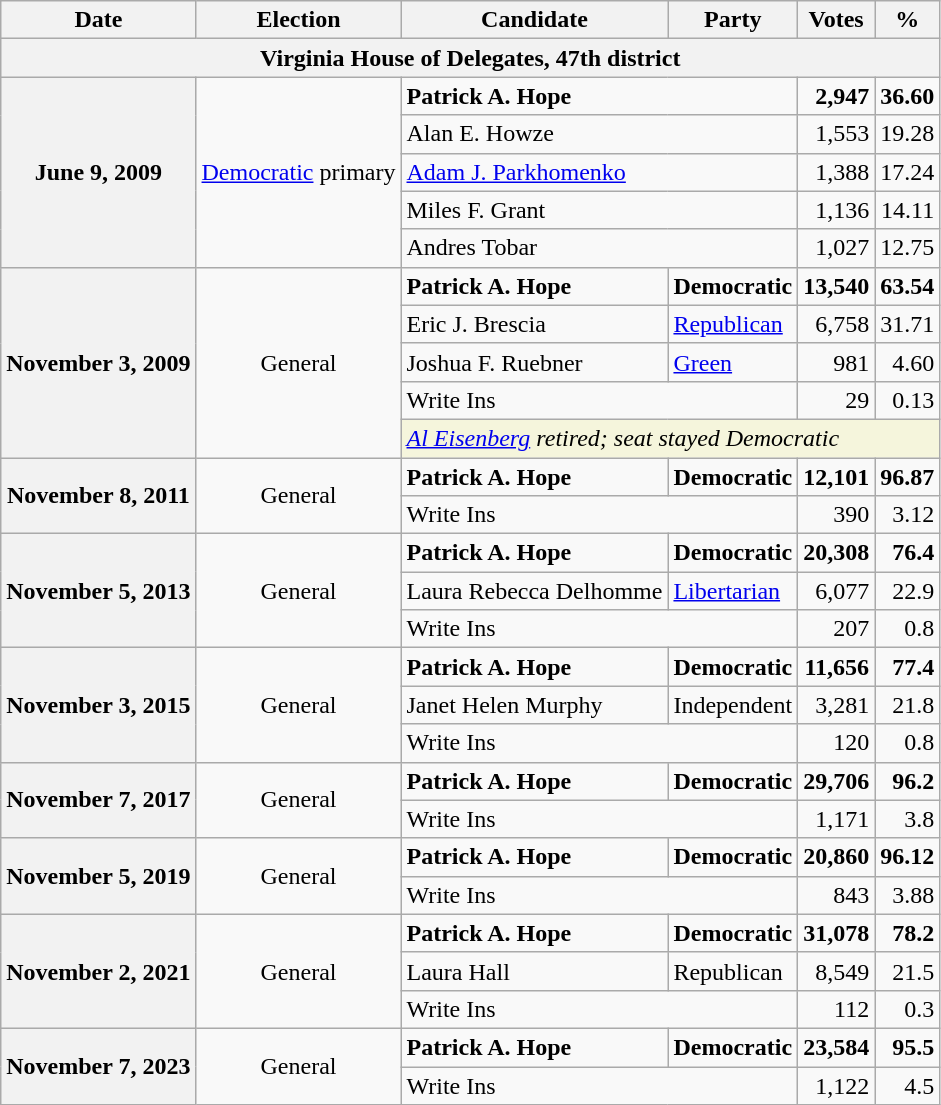<table class="wikitable">
<tr>
<th>Date</th>
<th>Election</th>
<th>Candidate</th>
<th>Party</th>
<th>Votes</th>
<th>%</th>
</tr>
<tr>
<th colspan="6">Virginia House of Delegates, 47th district</th>
</tr>
<tr>
<th rowspan="5">June 9, 2009</th>
<td rowspan="5" align="center" ><a href='#'>Democratic</a> primary</td>
<td colspan="2"><strong>Patrick A. Hope</strong></td>
<td align="right"><strong>2,947</strong></td>
<td align="right"><strong>36.60</strong></td>
</tr>
<tr>
<td colspan="2">Alan E. Howze</td>
<td align="right">1,553</td>
<td align="right">19.28</td>
</tr>
<tr>
<td colspan="2"><a href='#'>Adam J. Parkhomenko</a></td>
<td align="right">1,388</td>
<td align="right">17.24</td>
</tr>
<tr>
<td colspan="2">Miles F. Grant</td>
<td align="right">1,136</td>
<td align="right">14.11</td>
</tr>
<tr>
<td colspan="2">Andres Tobar</td>
<td align="right">1,027</td>
<td align="right">12.75</td>
</tr>
<tr>
<th rowspan="5">November 3, 2009</th>
<td rowspan="5" align="center">General</td>
<td><strong>Patrick A. Hope</strong></td>
<td><strong>Democratic</strong></td>
<td align="right"><strong>13,540</strong></td>
<td align="right"><strong>63.54</strong></td>
</tr>
<tr>
<td>Eric J. Brescia</td>
<td><a href='#'>Republican</a></td>
<td align="right">6,758</td>
<td align="right">31.71</td>
</tr>
<tr>
<td>Joshua F. Ruebner</td>
<td><a href='#'>Green</a></td>
<td align="right">981</td>
<td align="right">4.60</td>
</tr>
<tr>
<td colspan="2">Write Ins</td>
<td align="right">29</td>
<td align="right">0.13</td>
</tr>
<tr>
<td colspan="4" style="background:Beige"><em><a href='#'>Al Eisenberg</a> retired; seat stayed Democratic</em></td>
</tr>
<tr>
<th rowspan="2">November 8, 2011</th>
<td rowspan="2" align="center">General</td>
<td><strong>Patrick A. Hope</strong></td>
<td><strong>Democratic</strong></td>
<td align="right"><strong>12,101</strong></td>
<td align="right"><strong>96.87</strong></td>
</tr>
<tr>
<td colspan="2">Write Ins</td>
<td align="right">390</td>
<td align="right">3.12</td>
</tr>
<tr>
<th rowspan="3">November 5, 2013</th>
<td rowspan="3" align="center">General</td>
<td><strong>Patrick A. Hope</strong></td>
<td><strong>Democratic</strong></td>
<td align="right"><strong>20,308</strong></td>
<td align="right"><strong>76.4</strong></td>
</tr>
<tr>
<td>Laura Rebecca Delhomme</td>
<td><a href='#'>Libertarian</a></td>
<td align="right">6,077</td>
<td align="right">22.9</td>
</tr>
<tr>
<td colspan="2">Write Ins</td>
<td align="right">207</td>
<td align="right">0.8</td>
</tr>
<tr>
<th rowspan="3">November 3, 2015</th>
<td rowspan="3" align="center">General</td>
<td><strong>Patrick A. Hope</strong></td>
<td><strong>Democratic</strong></td>
<td align="right"><strong>11,656</strong></td>
<td align="right"><strong>77.4</strong></td>
</tr>
<tr>
<td>Janet Helen Murphy</td>
<td>Independent</td>
<td align="right">3,281</td>
<td align="right">21.8</td>
</tr>
<tr>
<td colspan="2">Write Ins</td>
<td align="right">120</td>
<td align="right">0.8</td>
</tr>
<tr>
<th rowspan="2">November 7, 2017</th>
<td rowspan="2" align="center">General</td>
<td><strong>Patrick A. Hope</strong></td>
<td><strong>Democratic</strong></td>
<td align="right"><strong>29,706</strong></td>
<td align="right"><strong>96.2</strong></td>
</tr>
<tr>
<td colspan="2">Write Ins</td>
<td align="right">1,171</td>
<td align="right">3.8</td>
</tr>
<tr>
<th rowspan="2">November 5, 2019</th>
<td rowspan="2" align="center">General</td>
<td><strong>Patrick A. Hope</strong></td>
<td><strong>Democratic</strong></td>
<td align="right"><strong>20,860</strong></td>
<td align="right"><strong>96.12</strong></td>
</tr>
<tr>
<td colspan="2">Write Ins</td>
<td align="right">843</td>
<td align="right">3.88</td>
</tr>
<tr>
<th rowspan="3">November 2, 2021</th>
<td rowspan="3" align="center">General</td>
<td><strong>Patrick A. Hope</strong></td>
<td><strong>Democratic</strong></td>
<td align="right"><strong>31,078</strong></td>
<td align="right"><strong>78.2</strong></td>
</tr>
<tr>
<td>Laura Hall</td>
<td>Republican</td>
<td align="right">8,549</td>
<td align="right">21.5</td>
</tr>
<tr>
<td colspan="2">Write Ins</td>
<td align="right">112</td>
<td align="right">0.3</td>
</tr>
<tr>
<th rowspan="2">November 7, 2023</th>
<td rowspan="3" align="center">General</td>
<td><strong>Patrick A. Hope</strong></td>
<td><strong>Democratic</strong></td>
<td align="right"><strong>23,584</strong></td>
<td align="right"><strong>95.5</strong></td>
</tr>
<tr>
<td colspan="2">Write Ins</td>
<td align="right">1,122</td>
<td align="right">4.5</td>
</tr>
</table>
